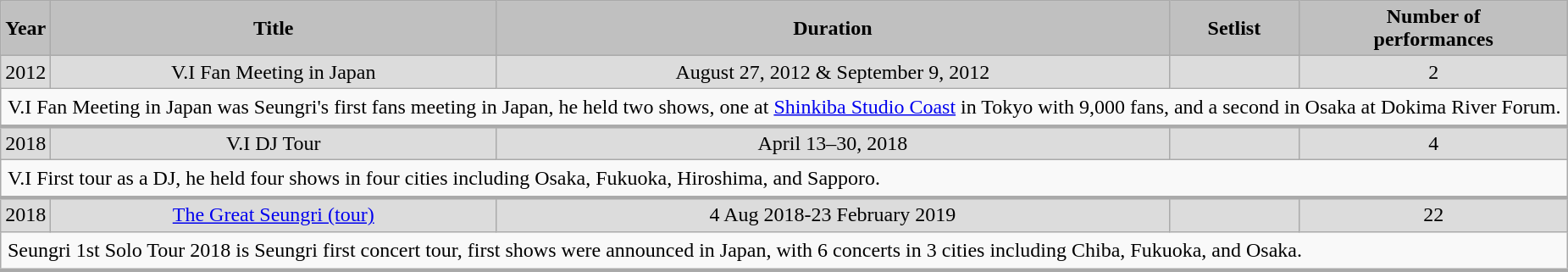<table class="wikitable" style="text-align:center">
<tr>
<th style="background:silver;">Year</th>
<th style="background:silver;">Title</th>
<th style="background:silver;">Duration</th>
<th style="background:silver;">Setlist</th>
<th style="background:silver;">Number of<br>performances</th>
</tr>
<tr>
<td style="background-color: #DCDCDC" width=5>2012</td>
<td style="background-color: #DCDCDC">V.I Fan Meeting in Japan</td>
<td style="background-color: #DCDCDC">August 27, 2012 & September 9, 2012 </td>
<td style="background-color: #DCDCDC"></td>
<td style="background-color:#DCDCDC">2</td>
</tr>
<tr>
<td colspan=5 style="border-bottom-width:3px; padding:5px;text-align:left;">V.I Fan Meeting in Japan was Seungri's first fans meeting in Japan, he held two shows, one at <a href='#'>Shinkiba Studio Coast</a> in Tokyo with 9,000 fans, and a second in Osaka at Dokima River Forum.</td>
</tr>
<tr>
<td style="background-color: #DCDCDC" width=5>2018</td>
<td style="background-color: #DCDCDC">V.I DJ Tour</td>
<td style="background-color: #DCDCDC">April 13–30, 2018 </td>
<td style="background-color: #DCDCDC"></td>
<td style="background-color:#DCDCDC">4</td>
</tr>
<tr>
<td colspan=5 style="border-bottom-width:3px; padding:5px;text-align:left;">V.I First tour as a DJ, he held four shows in four cities including Osaka, Fukuoka, Hiroshima, and Sapporo.</td>
</tr>
<tr>
<td style="background-color: #DCDCDC" width=5>2018</td>
<td style="background-color: #DCDCDC"><a href='#'>The Great Seungri (tour)</a></td>
<td style="background-color: #DCDCDC">4 Aug 2018-23 February 2019</td>
<td style="background-color: #DCDCDC"></td>
<td style="background-color:#DCDCDC">22</td>
</tr>
<tr>
<td colspan=5 style="border-bottom-width:3px; padding:5px;text-align:left;">Seungri 1st Solo Tour 2018 is Seungri first concert tour, first shows were announced in Japan, with 6 concerts in 3 cities including Chiba, Fukuoka, and Osaka.</td>
</tr>
<tr>
</tr>
</table>
